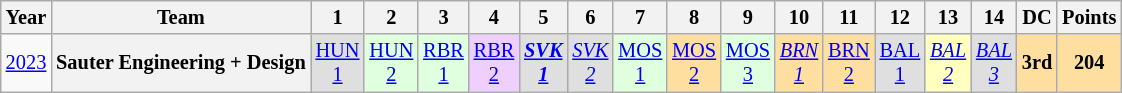<table class="wikitable" style="text-align:center; font-size:85%">
<tr>
<th>Year</th>
<th>Team</th>
<th>1</th>
<th>2</th>
<th>3</th>
<th>4</th>
<th>5</th>
<th>6</th>
<th>7</th>
<th>8</th>
<th>9</th>
<th>10</th>
<th>11</th>
<th>12</th>
<th>13</th>
<th>14</th>
<th>DC</th>
<th>Points</th>
</tr>
<tr>
<td><a href='#'>2023</a></td>
<th nowrap>Sauter Engineering + Design</th>
<td style="background:#DFDFDF"><a href='#'>HUN<br>1</a><br></td>
<td style="background:#DFFFDF"><a href='#'>HUN<br>2</a><br></td>
<td style="background:#DFFFDF"><a href='#'>RBR<br>1</a><br></td>
<td style="background:#EFCFFF"><a href='#'>RBR<br>2</a><br></td>
<td style="background:#DFDFDF"><strong><em><a href='#'>SVK<br>1</a></em></strong><br></td>
<td style="background:#DFDFDF"><em><a href='#'>SVK<br>2</a></em><br></td>
<td style="background:#DFFFDF"><a href='#'>MOS<br>1</a><br></td>
<td style="background:#FFDF9F"><a href='#'>MOS<br>2</a><br></td>
<td style="background:#DFFFDF"><a href='#'>MOS<br>3</a><br></td>
<td style="background:#FFDF9F"><em><a href='#'>BRN<br>1</a></em><br></td>
<td style="background:#FFDF9F"><a href='#'>BRN<br>2</a><br></td>
<td style="background:#DFDFDF"><a href='#'>BAL<br>1</a><br></td>
<td style="background:#FFFFBF"><em><a href='#'>BAL<br>2</a></em><br></td>
<td style="background:#DFDFDF"><em><a href='#'>BAL<br>3</a></em><br></td>
<th style="background:#FFDF9F">3rd</th>
<th style="background:#FFDF9F">204</th>
</tr>
</table>
